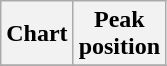<table class="wikitable sortable plainrowheaders" style="text-align:center">
<tr>
<th>Chart</th>
<th>Peak<br>position</th>
</tr>
<tr>
</tr>
</table>
